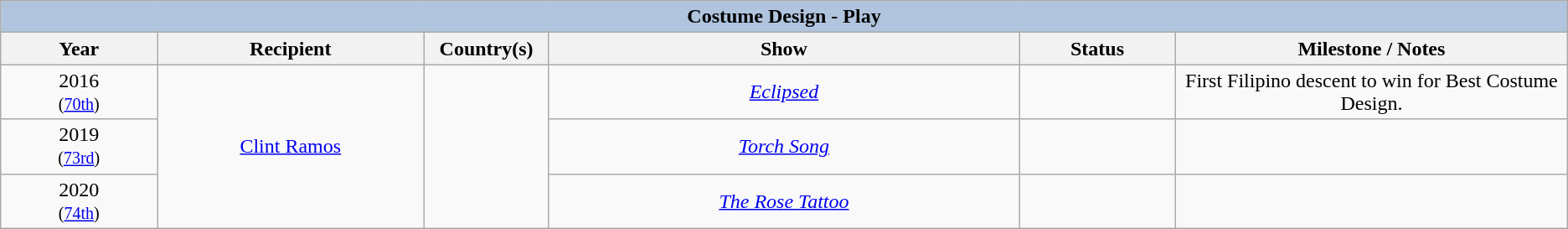<table class="wikitable" style="text-align: center">
<tr>
<th colspan="6" style="background:#B0C4DE;">Costume Design - Play</th>
</tr>
<tr style="background:#ebf5ff;">
<th width="10%">Year</th>
<th width="17%">Recipient</th>
<th width="8%">Country(s)</th>
<th width="30%">Show</th>
<th width="10%">Status</th>
<th width="25%">Milestone / Notes</th>
</tr>
<tr>
<td>2016<br><small>(<a href='#'>70th</a>)</small></td>
<td rowspan="3"><a href='#'>Clint Ramos</a></td>
<td rowspan="3"></td>
<td><a href='#'><em>Eclipsed</em></a></td>
<td></td>
<td>First Filipino descent to win for Best Costume Design.</td>
</tr>
<tr>
<td>2019<br><small>(<a href='#'>73rd</a>)</small></td>
<td><em><a href='#'>Torch Song</a></em></td>
<td></td>
<td></td>
</tr>
<tr>
<td>2020<br><small>(<a href='#'>74th</a>)</small></td>
<td><em><a href='#'>The Rose Tattoo</a></em></td>
<td></td>
<td></td>
</tr>
</table>
